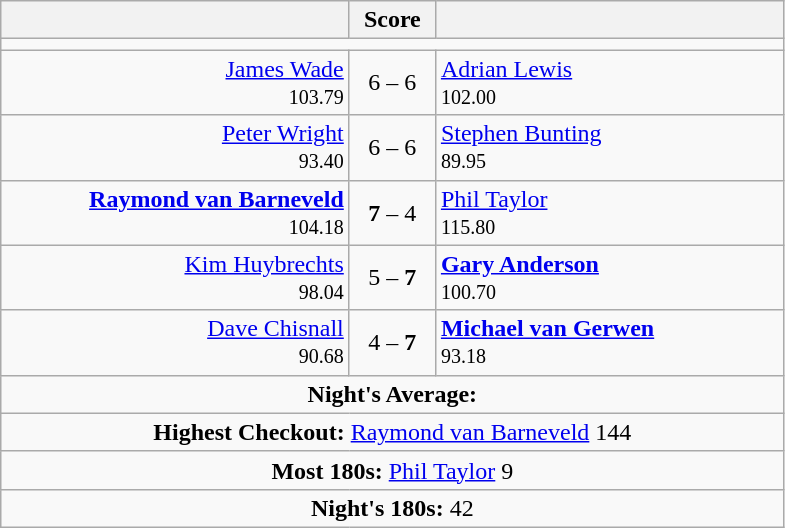<table class=wikitable style="text-align:center">
<tr>
<th width=225></th>
<th width=50>Score</th>
<th width=225></th>
</tr>
<tr align=centre>
<td colspan="3"></td>
</tr>
<tr align=left>
<td align=right><a href='#'>James Wade</a>  <br><small><span>103.79</span></small></td>
<td align=center>6 – 6</td>
<td> <a href='#'>Adrian Lewis</a> <br><small><span>102.00</span></small></td>
</tr>
<tr align=left>
<td align=right><a href='#'>Peter Wright</a>  <br><small><span>93.40</span></small></td>
<td align=center>6 – 6</td>
<td> <a href='#'>Stephen Bunting</a> <br><small><span>89.95</span></small></td>
</tr>
<tr align=left>
<td align=right><strong><a href='#'>Raymond van Barneveld</a></strong>  <br><small><span>104.18</span></small></td>
<td align=center><strong>7</strong> – 4</td>
<td> <a href='#'>Phil Taylor</a> <br><small><span>115.80</span></small></td>
</tr>
<tr align=left>
<td align=right><a href='#'>Kim Huybrechts</a>  <br><small><span>98.04</span></small></td>
<td align=center>5 – <strong>7</strong></td>
<td> <strong><a href='#'>Gary Anderson</a></strong> <br><small><span>100.70</span></small></td>
</tr>
<tr align=left>
<td align=right><a href='#'>Dave Chisnall</a>  <br><small><span>90.68</span></small></td>
<td align=center>4 – <strong>7</strong></td>
<td> <strong><a href='#'>Michael van Gerwen</a></strong> <br><small><span>93.18</span></small></td>
</tr>
<tr align=center>
<td colspan="3"><strong>Night's Average:</strong> </td>
</tr>
<tr align=center>
<td colspan="3"><strong>Highest Checkout:</strong>  <a href='#'>Raymond van Barneveld</a> 144</td>
</tr>
<tr align=center>
<td colspan="3"><strong>Most 180s:</strong>  <a href='#'>Phil Taylor</a> 9</td>
</tr>
<tr align=center>
<td colspan="3"><strong>Night's 180s:</strong> 42</td>
</tr>
</table>
